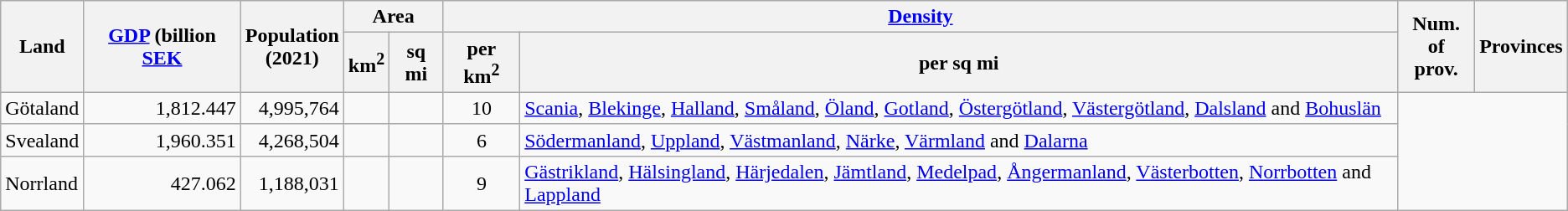<table class="wikitable sortable">
<tr>
<th rowspan=2>Land</th>
<th rowspan=2><a href='#'>GDP</a> (billion <a href='#'>SEK</a></th>
<th rowspan=2>Population<br>(2021)</th>
<th colspan=2>Area</th>
<th colspan=2><a href='#'>Density</a></th>
<th rowspan=2>Num. of<br>prov.</th>
<th rowspan=2>Provinces</th>
</tr>
<tr>
<th>km<sup>2</sup></th>
<th>sq mi</th>
<th>per km<sup>2</sup></th>
<th>per sq mi</th>
</tr>
<tr>
<td>Götaland</td>
<td align="right">1,812.447</td>
<td align="right">4,995,764</td>
<td></td>
<td></td>
<td align="center">10</td>
<td><a href='#'>Scania</a>, <a href='#'>Blekinge</a>, <a href='#'>Halland</a>, <a href='#'>Småland</a>, <a href='#'>Öland</a>, <a href='#'>Gotland</a>, <a href='#'>Östergötland</a>, <a href='#'>Västergötland</a>, <a href='#'>Dalsland</a> and <a href='#'>Bohuslän</a></td>
</tr>
<tr>
<td>Svealand</td>
<td align="right">1,960.351</td>
<td align="right">4,268,504</td>
<td></td>
<td></td>
<td align="center">6</td>
<td><a href='#'>Södermanland</a>, <a href='#'>Uppland</a>, <a href='#'>Västmanland</a>, <a href='#'>Närke</a>, <a href='#'>Värmland</a> and <a href='#'>Dalarna</a></td>
</tr>
<tr>
<td>Norrland</td>
<td align="right">427.062</td>
<td align="right">1,188,031</td>
<td></td>
<td></td>
<td align="center">9</td>
<td><a href='#'>Gästrikland</a>, <a href='#'>Hälsingland</a>, <a href='#'>Härjedalen</a>, <a href='#'>Jämtland</a>, <a href='#'>Medelpad</a>, <a href='#'>Ångermanland</a>, <a href='#'>Västerbotten</a>, <a href='#'>Norrbotten</a> and <a href='#'>Lappland</a></td>
</tr>
</table>
